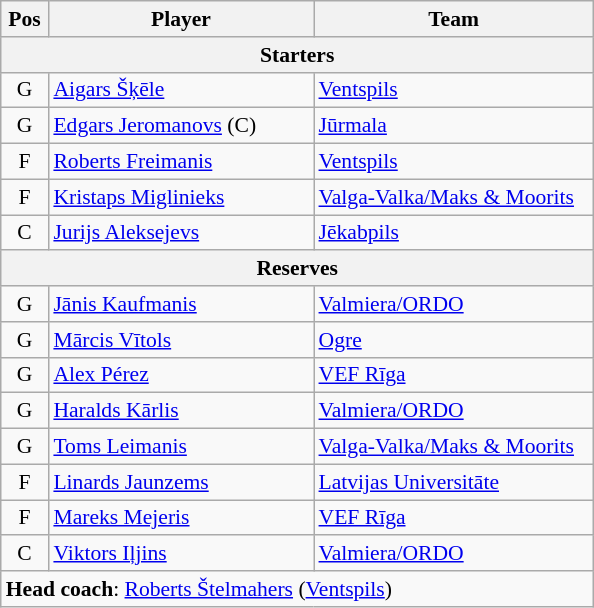<table class="wikitable" style="text-align:center; font-size:90%">
<tr>
<th scope="col" style="width:25px;">Pos</th>
<th scope="col" style="width:170px;">Player</th>
<th scope="col" style="width:180px;">Team</th>
</tr>
<tr>
<th scope="col" colspan="5">Starters</th>
</tr>
<tr>
<td>G</td>
<td align=left> <a href='#'>Aigars Šķēle</a></td>
<td align=left><a href='#'>Ventspils</a></td>
</tr>
<tr>
<td>G</td>
<td align=left> <a href='#'>Edgars Jeromanovs</a> (C)</td>
<td align=left><a href='#'>Jūrmala</a></td>
</tr>
<tr>
<td>F</td>
<td align=left> <a href='#'>Roberts Freimanis</a></td>
<td align=left><a href='#'>Ventspils</a></td>
</tr>
<tr>
<td>F</td>
<td align=left> <a href='#'>Kristaps Miglinieks</a></td>
<td align=left><a href='#'>Valga-Valka/Maks & Moorits</a></td>
</tr>
<tr>
<td>C</td>
<td align=left> <a href='#'>Jurijs Aleksejevs</a></td>
<td align=left><a href='#'>Jēkabpils</a></td>
</tr>
<tr>
<th scope="col" colspan="5">Reserves</th>
</tr>
<tr>
<td>G</td>
<td align=left> <a href='#'>Jānis Kaufmanis</a></td>
<td align=left><a href='#'>Valmiera/ORDO</a></td>
</tr>
<tr>
<td>G</td>
<td align=left> <a href='#'>Mārcis Vītols</a></td>
<td align=left><a href='#'>Ogre</a></td>
</tr>
<tr>
<td>G</td>
<td align=left> <a href='#'>Alex Pérez</a></td>
<td align=left><a href='#'>VEF Rīga</a></td>
</tr>
<tr>
<td>G</td>
<td align=left> <a href='#'>Haralds Kārlis</a></td>
<td align=left><a href='#'>Valmiera/ORDO</a></td>
</tr>
<tr>
<td>G</td>
<td align=left> <a href='#'>Toms Leimanis</a></td>
<td align=left><a href='#'>Valga-Valka/Maks & Moorits</a></td>
</tr>
<tr>
<td>F</td>
<td align=left> <a href='#'>Linards Jaunzems</a></td>
<td align=left><a href='#'>Latvijas Universitāte</a></td>
</tr>
<tr>
<td>F</td>
<td align=left> <a href='#'>Mareks Mejeris</a></td>
<td align=left><a href='#'>VEF Rīga</a></td>
</tr>
<tr>
<td>C</td>
<td align=left> <a href='#'>Viktors Iļjins</a></td>
<td align=left><a href='#'>Valmiera/ORDO</a></td>
</tr>
<tr>
<td align=left colspan="5"><strong>Head coach</strong>:  <a href='#'>Roberts Štelmahers</a> (<a href='#'>Ventspils</a>)</td>
</tr>
</table>
